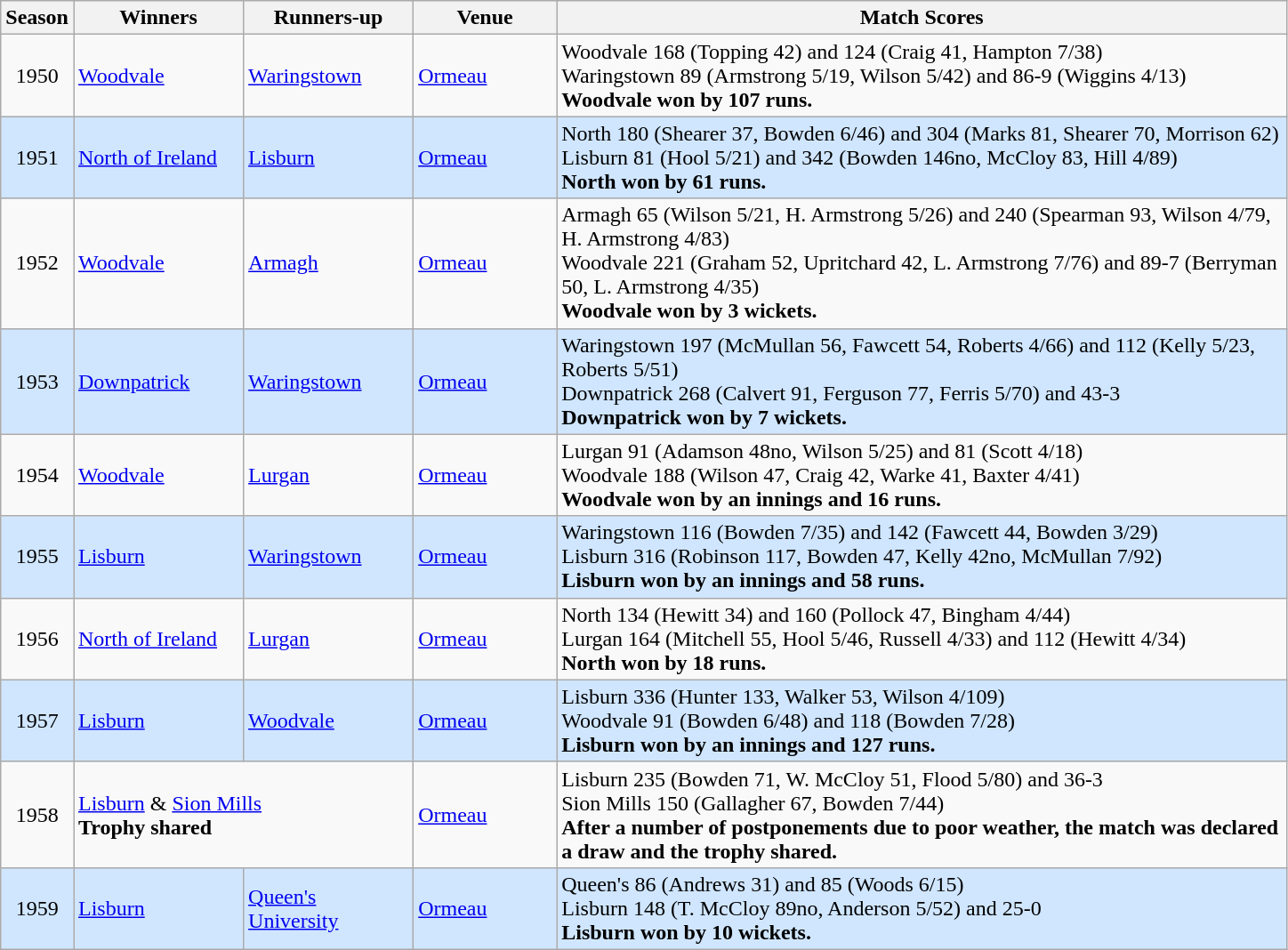<table class="wikitable">
<tr>
<th>Season</th>
<th width="120">Winners</th>
<th width="120">Runners-up</th>
<th width="100">Venue</th>
<th width="540">Match Scores</th>
</tr>
<tr>
<td align="center">1950</td>
<td><a href='#'>Woodvale</a></td>
<td><a href='#'>Waringstown</a></td>
<td><a href='#'>Ormeau</a></td>
<td>Woodvale 168 (Topping 42) and 124 (Craig 41, Hampton 7/38)<br>Waringstown 89 (Armstrong 5/19, Wilson 5/42) and 86-9 (Wiggins 4/13)<br><strong>Woodvale won by 107 runs.</strong></td>
</tr>
<tr style="background: #D0E6FF;">
<td align="center">1951</td>
<td><a href='#'>North of Ireland</a></td>
<td><a href='#'>Lisburn</a></td>
<td><a href='#'>Ormeau</a></td>
<td>North 180 (Shearer 37, Bowden 6/46) and 304 (Marks 81, Shearer 70, Morrison 62)<br>Lisburn 81 (Hool 5/21) and 342 (Bowden 146no, McCloy 83, Hill 4/89)<br><strong>North won by 61 runs.</strong></td>
</tr>
<tr>
<td align="center">1952</td>
<td><a href='#'>Woodvale</a></td>
<td><a href='#'>Armagh</a></td>
<td><a href='#'>Ormeau</a></td>
<td>Armagh 65 (Wilson 5/21, H. Armstrong 5/26) and 240 (Spearman 93, Wilson 4/79, H. Armstrong 4/83)<br>Woodvale 221 (Graham 52, Upritchard 42, L. Armstrong 7/76) and 89-7 (Berryman 50, L. Armstrong 4/35)<br><strong>Woodvale won by 3 wickets.</strong></td>
</tr>
<tr style="background: #D0E6FF;">
<td align="center">1953</td>
<td><a href='#'>Downpatrick</a></td>
<td><a href='#'>Waringstown</a></td>
<td><a href='#'>Ormeau</a></td>
<td>Waringstown 197 (McMullan 56, Fawcett 54, Roberts 4/66) and 112 (Kelly 5/23, Roberts 5/51)<br>Downpatrick 268 (Calvert 91, Ferguson 77, Ferris 5/70) and 43-3<br><strong>Downpatrick won by 7 wickets.</strong></td>
</tr>
<tr>
<td align="center">1954</td>
<td><a href='#'>Woodvale</a></td>
<td><a href='#'>Lurgan</a></td>
<td><a href='#'>Ormeau</a></td>
<td>Lurgan 91 (Adamson 48no, Wilson 5/25) and 81 (Scott 4/18)<br>Woodvale 188 (Wilson 47, Craig 42, Warke 41, Baxter 4/41)<br><strong>Woodvale won by an innings and 16 runs.</strong></td>
</tr>
<tr style="background: #D0E6FF;">
<td align="center">1955</td>
<td><a href='#'>Lisburn</a></td>
<td><a href='#'>Waringstown</a></td>
<td><a href='#'>Ormeau</a></td>
<td>Waringstown 116 (Bowden 7/35) and 142 (Fawcett 44, Bowden 3/29)<br>Lisburn 316 (Robinson 117, Bowden 47, Kelly 42no, McMullan 7/92)<br><strong>Lisburn won by an innings and 58 runs.</strong></td>
</tr>
<tr>
<td align="center">1956</td>
<td><a href='#'>North of Ireland</a></td>
<td><a href='#'>Lurgan</a></td>
<td><a href='#'>Ormeau</a></td>
<td>North 134 (Hewitt 34) and 160 (Pollock 47, Bingham 4/44)<br>Lurgan 164 (Mitchell 55, Hool 5/46, Russell 4/33) and 112 (Hewitt 4/34)<br><strong>North won by 18 runs.</strong></td>
</tr>
<tr style="background: #D0E6FF;">
<td align="center">1957</td>
<td><a href='#'>Lisburn</a></td>
<td><a href='#'>Woodvale</a></td>
<td><a href='#'>Ormeau</a></td>
<td>Lisburn 336 (Hunter 133, Walker 53, Wilson 4/109)<br>Woodvale 91 (Bowden 6/48) and 118 (Bowden 7/28)<br><strong>Lisburn won by an innings and 127 runs.</strong></td>
</tr>
<tr>
<td align="center">1958</td>
<td colspan=2><a href='#'>Lisburn</a> & <a href='#'>Sion Mills</a><br><strong>Trophy shared</strong></td>
<td><a href='#'>Ormeau</a></td>
<td>Lisburn 235 (Bowden 71, W. McCloy 51, Flood 5/80) and 36-3<br>Sion Mills 150 (Gallagher 67, Bowden 7/44)<br><strong>After a number of postponements due to poor weather, the match was declared a draw and the trophy shared.</strong></td>
</tr>
<tr style="background: #D0E6FF;">
<td align="center">1959</td>
<td><a href='#'>Lisburn</a></td>
<td><a href='#'>Queen's University</a></td>
<td><a href='#'>Ormeau</a></td>
<td>Queen's 86 (Andrews 31) and 85 (Woods 6/15)<br>Lisburn 148 (T. McCloy 89no, Anderson 5/52) and 25-0<br><strong>Lisburn won by 10 wickets.</strong></td>
</tr>
</table>
